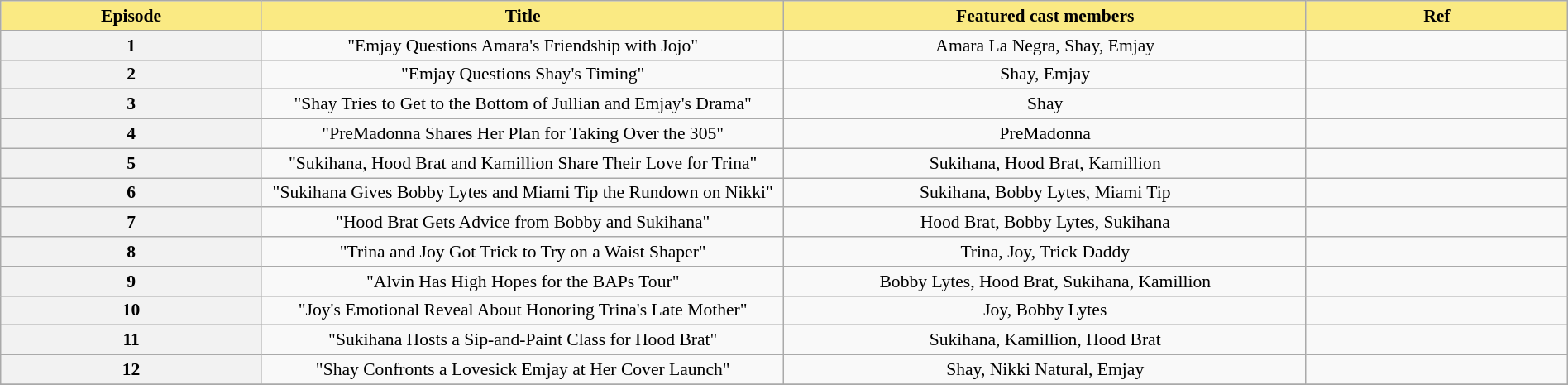<table class="wikitable sortable" style="font-size:90%; text-align:center; margin:1em auto;">
<tr>
<th scope="col" style="background:#faea83; color: #000000;" width="5%">Episode</th>
<th scope="col" style="background:#faea83; color: #000000;" width="10%">Title</th>
<th scope="col" style="background:#faea83; color: #000000;" width="10%">Featured cast members</th>
<th scope="col" style="background:#faea83; color: #000000;" width="5%">Ref</th>
</tr>
<tr>
<th scope="row">1</th>
<td>"Emjay Questions Amara's Friendship with Jojo"</td>
<td>Amara La Negra, Shay, Emjay</td>
<td align="center"></td>
</tr>
<tr>
<th scope="row">2</th>
<td>"Emjay Questions Shay's Timing"</td>
<td>Shay, Emjay</td>
<td align="center"></td>
</tr>
<tr>
<th scope="row">3</th>
<td>"Shay Tries to Get to the Bottom of Jullian and Emjay's Drama"</td>
<td>Shay</td>
<td align="center"></td>
</tr>
<tr>
<th scope="row">4</th>
<td>"PreMadonna Shares Her Plan for Taking Over the 305"</td>
<td>PreMadonna</td>
<td align="center"></td>
</tr>
<tr>
<th scope="row">5</th>
<td>"Sukihana, Hood Brat and Kamillion Share Their Love for Trina"</td>
<td>Sukihana, Hood Brat, Kamillion</td>
<td align="center"></td>
</tr>
<tr>
<th scope="row">6</th>
<td>"Sukihana Gives Bobby Lytes and Miami Tip the Rundown on Nikki"</td>
<td>Sukihana, Bobby Lytes, Miami Tip</td>
<td align="center"></td>
</tr>
<tr>
<th scope="row">7</th>
<td>"Hood Brat Gets Advice from Bobby and Sukihana"</td>
<td>Hood Brat, Bobby Lytes, Sukihana</td>
<td align="center"></td>
</tr>
<tr>
<th scope="row">8</th>
<td>"Trina and Joy Got Trick to Try on a Waist Shaper" </td>
<td>Trina, Joy, Trick Daddy</td>
<td align="center"></td>
</tr>
<tr>
<th scope="row">9</th>
<td>"Alvin Has High Hopes for the BAPs Tour"</td>
<td>Bobby Lytes, Hood Brat, Sukihana, Kamillion</td>
<td align="center"></td>
</tr>
<tr>
<th scope="row">10</th>
<td>"Joy's Emotional Reveal About Honoring Trina's Late Mother"</td>
<td>Joy, Bobby Lytes</td>
<td align="center"></td>
</tr>
<tr>
<th scope="row">11</th>
<td>"Sukihana Hosts a Sip-and-Paint Class for Hood Brat"</td>
<td>Sukihana, Kamillion, Hood Brat</td>
<td align="center"></td>
</tr>
<tr>
<th scope="row">12</th>
<td>"Shay Confronts a Lovesick Emjay at Her Cover Launch"</td>
<td>Shay, Nikki Natural, Emjay</td>
<td align="center"></td>
</tr>
<tr>
</tr>
</table>
